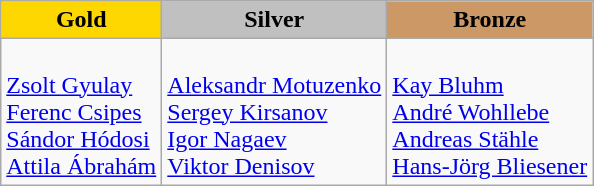<table class=wikitable>
<tr>
<td align=center bgcolor=gold> <strong>Gold</strong></td>
<td align=center bgcolor=silver> <strong>Silver</strong></td>
<td align=center bgcolor=cc9966> <strong>Bronze</strong></td>
</tr>
<tr>
<td><br><a href='#'>Zsolt Gyulay</a><br><a href='#'>Ferenc Csipes</a><br><a href='#'>Sándor Hódosi</a><br><a href='#'>Attila Ábrahám</a></td>
<td><br><a href='#'>Aleksandr Motuzenko</a><br><a href='#'>Sergey Kirsanov</a><br><a href='#'>Igor Nagaev</a><br><a href='#'>Viktor Denisov</a></td>
<td><br><a href='#'>Kay Bluhm</a><br><a href='#'>André Wohllebe</a><br><a href='#'>Andreas Stähle</a><br><a href='#'>Hans-Jörg Bliesener</a></td>
</tr>
</table>
